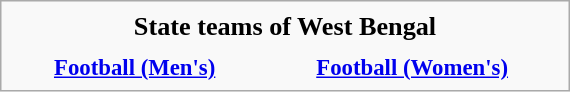<table class="infobox" style="font-size:95%; width:25em; text-align:center">
<tr>
<th colspan="4" style="font-size:115%; align=center">State teams of West Bengal</th>
</tr>
<tr>
<th></th>
<th></th>
</tr>
<tr>
<th><a href='#'>Football (Men's)</a></th>
<th><a href='#'>Football (Women's)</a></th>
</tr>
</table>
